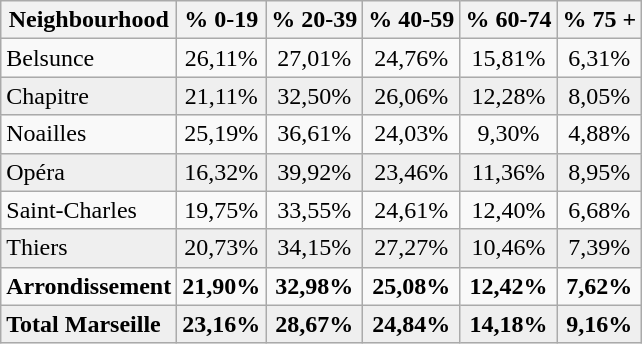<table class=wikitable>
<tr>
<th>Neighbourhood</th>
<th>% 0-19</th>
<th>% 20-39</th>
<th>% 40-59</th>
<th>% 60-74</th>
<th>% 75 +</th>
</tr>
<tr>
<td>Belsunce</td>
<td style="text-align:center;">26,11%</td>
<td style="text-align:center;">27,01%</td>
<td style="text-align:center;">24,76%</td>
<td style="text-align:center;">15,81%</td>
<td style="text-align:center;">6,31%</td>
</tr>
<tr style="background:#EFEFEF">
<td>Chapitre</td>
<td style="text-align:center;">21,11%</td>
<td style="text-align:center;">32,50%</td>
<td style="text-align:center;">26,06%</td>
<td style="text-align:center;">12,28%</td>
<td style="text-align:center;">8,05%</td>
</tr>
<tr>
<td>Noailles</td>
<td style="text-align:center;">25,19%</td>
<td style="text-align:center;">36,61%</td>
<td style="text-align:center;">24,03%</td>
<td style="text-align:center;">9,30%</td>
<td style="text-align:center;">4,88%</td>
</tr>
<tr style="background:#EFEFEF">
<td>Opéra</td>
<td style="text-align:center;">16,32%</td>
<td style="text-align:center;">39,92%</td>
<td style="text-align:center;">23,46%</td>
<td style="text-align:center;">11,36%</td>
<td style="text-align:center;">8,95%</td>
</tr>
<tr>
<td>Saint-Charles</td>
<td style="text-align:center;">19,75%</td>
<td style="text-align:center;">33,55%</td>
<td style="text-align:center;">24,61%</td>
<td style="text-align:center;">12,40%</td>
<td style="text-align:center;">6,68%</td>
</tr>
<tr style="background:#EFEFEF">
<td>Thiers</td>
<td style="text-align:center;">20,73%</td>
<td style="text-align:center;">34,15%</td>
<td style="text-align:center;">27,27%</td>
<td style="text-align:center;">10,46%</td>
<td style="text-align:center;">7,39%</td>
</tr>
<tr>
<td><strong>Arrondissement</strong></td>
<td style="text-align:center;"><strong>21,90%</strong></td>
<td style="text-align:center;"><strong>32,98%</strong></td>
<td style="text-align:center;"><strong>25,08%</strong></td>
<td style="text-align:center;"><strong>12,42%</strong></td>
<td style="text-align:center;"><strong>7,62%</strong></td>
</tr>
<tr style="background:#EFEFEF">
<td><strong>Total Marseille</strong></td>
<td style="text-align:center;"><strong>23,16%</strong></td>
<td style="text-align:center;"><strong>28,67%</strong></td>
<td style="text-align:center;"><strong>24,84%</strong></td>
<td style="text-align:center;"><strong>14,18%</strong></td>
<td style="text-align:center;"><strong>9,16%</strong></td>
</tr>
</table>
